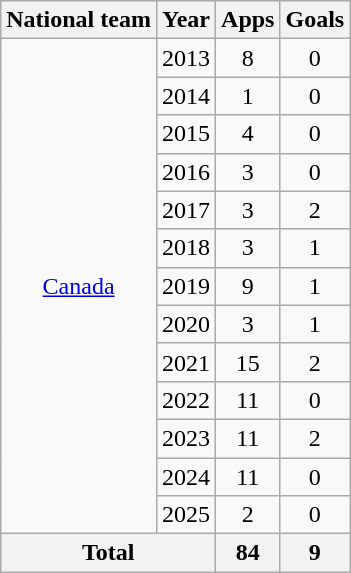<table class="wikitable" style="text-align:center">
<tr>
<th>National team</th>
<th>Year</th>
<th>Apps</th>
<th>Goals</th>
</tr>
<tr>
<td rowspan="13"><a href='#'>Canada</a></td>
<td>2013</td>
<td>8</td>
<td>0</td>
</tr>
<tr>
<td>2014</td>
<td>1</td>
<td>0</td>
</tr>
<tr>
<td>2015</td>
<td>4</td>
<td>0</td>
</tr>
<tr>
<td>2016</td>
<td>3</td>
<td>0</td>
</tr>
<tr>
<td>2017</td>
<td>3</td>
<td>2</td>
</tr>
<tr>
<td>2018</td>
<td>3</td>
<td>1</td>
</tr>
<tr>
<td>2019</td>
<td>9</td>
<td>1</td>
</tr>
<tr>
<td>2020</td>
<td>3</td>
<td>1</td>
</tr>
<tr>
<td>2021</td>
<td>15</td>
<td>2</td>
</tr>
<tr>
<td>2022</td>
<td>11</td>
<td>0</td>
</tr>
<tr>
<td>2023</td>
<td>11</td>
<td>2</td>
</tr>
<tr>
<td>2024</td>
<td>11</td>
<td>0</td>
</tr>
<tr>
<td>2025</td>
<td>2</td>
<td>0</td>
</tr>
<tr>
<th colspan="2">Total</th>
<th>84</th>
<th>9</th>
</tr>
</table>
